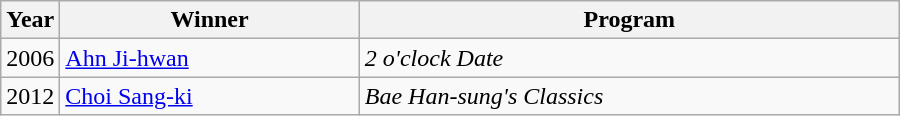<table class="wikitable" style="width:600px">
<tr>
<th width=10>Year</th>
<th>Winner</th>
<th>Program</th>
</tr>
<tr>
<td>2006</td>
<td><a href='#'>Ahn Ji-hwan</a></td>
<td><em>2 o'clock Date</em></td>
</tr>
<tr>
<td>2012</td>
<td><a href='#'>Choi Sang-ki</a></td>
<td><em>Bae Han-sung's Classics</em></td>
</tr>
</table>
